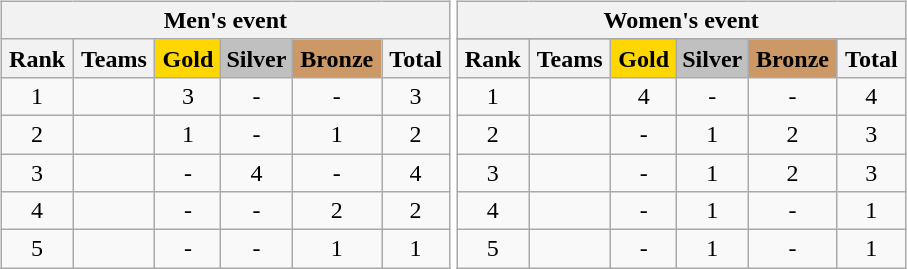<table>
<tr>
<td valign="top" width=50%><br><table class="wikitable" style= "text-align: center; width: 100%">
<tr>
<th colspan=6>Men's event</th>
</tr>
<tr>
<th>Rank</th>
<th>Teams</th>
<th style="background: #ffd700">Gold</th>
<th width=8% style="background: #c0c0c0">Silver</th>
<th style="background: #cc9966">Bronze</th>
<th>Total</th>
</tr>
<tr>
<td>1</td>
<td style= "text-align: left"></td>
<td>3</td>
<td>-</td>
<td>-</td>
<td>3</td>
</tr>
<tr>
<td>2</td>
<td style= "text-align: left"></td>
<td>1</td>
<td>-</td>
<td>1</td>
<td>2</td>
</tr>
<tr>
<td>3</td>
<td style= "text-align: left"></td>
<td>-</td>
<td>4</td>
<td>-</td>
<td>4</td>
</tr>
<tr>
<td>4</td>
<td style= "text-align: left"></td>
<td>-</td>
<td>-</td>
<td>2</td>
<td>2</td>
</tr>
<tr>
<td>5</td>
<td style= "text-align: left"></td>
<td>-</td>
<td>-</td>
<td>1</td>
<td>1</td>
</tr>
</table>
</td>
<td valign="top" width=50%><br><table class="wikitable" style= "text-align: center; width: 100%">
<tr>
<th colspan=6>Women's event</th>
</tr>
<tr>
</tr>
<tr>
<th>Rank</th>
<th>Teams</th>
<th style="background: #ffd700">Gold</th>
<th width=8% style="background: #c0c0c0">Silver</th>
<th style="background: #cc9966">Bronze</th>
<th>Total</th>
</tr>
<tr>
<td>1</td>
<td style= "text-align: left"></td>
<td>4</td>
<td>-</td>
<td>-</td>
<td>4</td>
</tr>
<tr>
<td>2</td>
<td style= "text-align: left"></td>
<td>-</td>
<td>1</td>
<td>2</td>
<td>3</td>
</tr>
<tr>
<td>3</td>
<td style= "text-align: left"></td>
<td>-</td>
<td>1</td>
<td>2</td>
<td>3</td>
</tr>
<tr>
<td>4</td>
<td style= "text-align: left"></td>
<td>-</td>
<td>1</td>
<td>-</td>
<td>1</td>
</tr>
<tr>
<td>5</td>
<td style= "text-align: left"></td>
<td>-</td>
<td>1</td>
<td>-</td>
<td>1</td>
</tr>
</table>
</td>
</tr>
</table>
